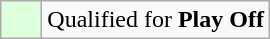<table class="wikitable">
<tr>
<td style="background: #ddffdd" width="20"></td>
<td>Qualified for <strong>Play Off</strong></td>
</tr>
</table>
